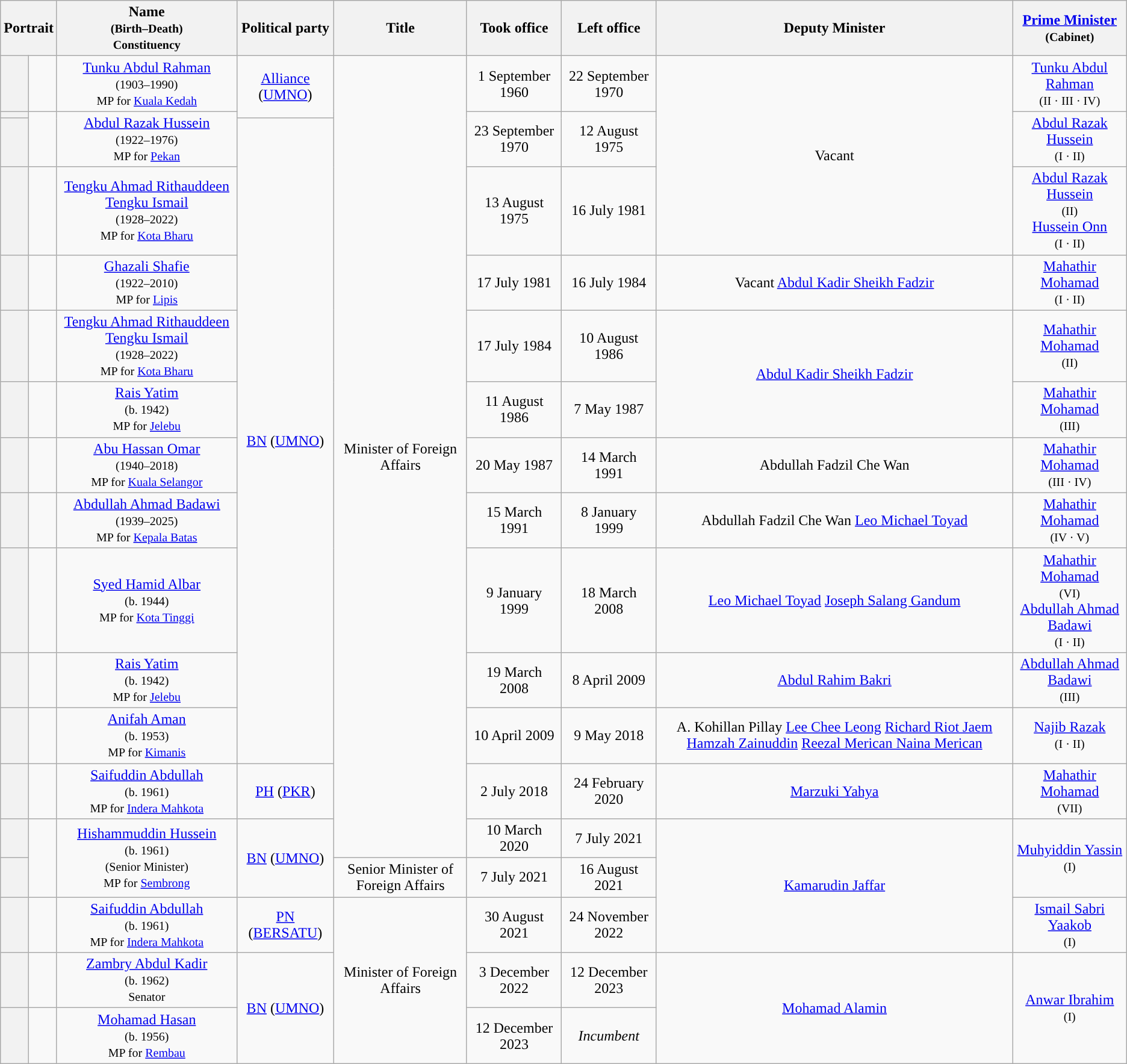<table class="wikitable sortable" style="text-align:center;">
<tr>
<th colspan=2>Portrait</th>
<th>Name<br><small>(Birth–Death)<br>Constituency</small></th>
<th>Political party</th>
<th>Title</th>
<th>Took office</th>
<th>Left office</th>
<th>Deputy Minister</th>
<th><a href='#'>Prime Minister</a><br><small>(Cabinet)</small></th>
</tr>
<tr>
<th style="background:"></th>
<td></td>
<td><a href='#'>Tunku Abdul Rahman</a><br><small>(1903–1990)<br>MP for <a href='#'>Kuala Kedah</a></small></td>
<td rowspan="2"><a href='#'>Alliance</a> (<a href='#'>UMNO</a>)</td>
<td rowspan="14">Minister of Foreign Affairs</td>
<td>1 September 1960</td>
<td>22 September 1970</td>
<td rowspan="4">Vacant</td>
<td><a href='#'>Tunku Abdul Rahman</a><br><small>(II · III · IV)</small></td>
</tr>
<tr>
<th style="background:"></th>
<td rowspan=2></td>
<td rowspan=2><a href='#'>Abdul Razak Hussein</a><br><small>(1922–1976)<br>MP for <a href='#'>Pekan</a></small></td>
<td rowspan=2>23 September 1970</td>
<td rowspan=2>12 August 1975</td>
<td rowspan=2><a href='#'>Abdul Razak Hussein</a><br><small>(I · II)</small></td>
</tr>
<tr>
<th style="background:"></th>
<td rowspan=10><a href='#'>BN</a> (<a href='#'>UMNO</a>)</td>
</tr>
<tr>
<th style="background:"></th>
<td></td>
<td><a href='#'>Tengku Ahmad Rithauddeen Tengku Ismail</a><br><small>(1928–2022)<br>MP for <a href='#'>Kota Bharu</a></small></td>
<td>13 August 1975</td>
<td>16 July 1981</td>
<td><a href='#'>Abdul Razak Hussein</a><br><small>(II)</small><br><a href='#'>Hussein Onn</a><br><small>(I · II)</small></td>
</tr>
<tr>
<th style="background:"></th>
<td></td>
<td><a href='#'>Ghazali Shafie</a><br><small>(1922–2010)<br>MP for <a href='#'>Lipis</a></small></td>
<td>17 July 1981</td>
<td>16 July 1984</td>
<td>Vacant  <a href='#'>Abdul Kadir Sheikh Fadzir</a> </td>
<td><a href='#'>Mahathir Mohamad</a><br><small>(I · II)</small></td>
</tr>
<tr>
<th style="background:"></th>
<td></td>
<td><a href='#'>Tengku Ahmad Rithauddeen Tengku Ismail</a><br><small>(1928–2022)<br>MP for <a href='#'>Kota Bharu</a></small></td>
<td>17 July 1984</td>
<td>10 August 1986</td>
<td rowspan="2"><a href='#'>Abdul Kadir Sheikh Fadzir</a></td>
<td><a href='#'>Mahathir Mohamad</a><br><small>(II)</small></td>
</tr>
<tr>
<th style="background:"></th>
<td></td>
<td><a href='#'>Rais Yatim</a><br><small>(b. 1942)<br>MP for <a href='#'>Jelebu</a></small></td>
<td>11 August 1986</td>
<td>7 May 1987</td>
<td><a href='#'>Mahathir Mohamad</a><br><small>(III)</small></td>
</tr>
<tr>
<th style="background:"></th>
<td></td>
<td><a href='#'>Abu Hassan Omar</a><br><small>(1940–2018)<br>MP for <a href='#'>Kuala Selangor</a></small></td>
<td>20 May 1987</td>
<td>14 March 1991</td>
<td>Abdullah Fadzil Che Wan</td>
<td><a href='#'>Mahathir Mohamad</a><br><small>(III · IV)</small></td>
</tr>
<tr>
<th style="background:"></th>
<td></td>
<td><a href='#'>Abdullah Ahmad Badawi</a><br><small>(1939–2025)<br>MP for <a href='#'>Kepala Batas</a></small></td>
<td>15 March 1991</td>
<td>8 January 1999</td>
<td>Abdullah Fadzil Che Wan  <a href='#'>Leo Michael Toyad</a> </td>
<td><a href='#'>Mahathir Mohamad</a><br><small>(IV · V)</small></td>
</tr>
<tr>
<th style="background:"></th>
<td></td>
<td><a href='#'>Syed Hamid Albar</a><br><small>(b. 1944)<br>MP for <a href='#'>Kota Tinggi</a></small></td>
<td>9 January 1999</td>
<td>18 March 2008</td>
<td><a href='#'>Leo Michael Toyad</a>  <a href='#'>Joseph Salang Gandum</a> </td>
<td><a href='#'>Mahathir Mohamad</a><br><small>(VI)</small><br><a href='#'>Abdullah Ahmad Badawi</a><br><small>(I · II)</small></td>
</tr>
<tr>
<th style="background:"></th>
<td></td>
<td><a href='#'>Rais Yatim</a><br><small>(b. 1942)<br>MP for <a href='#'>Jelebu</a></small></td>
<td>19 March 2008</td>
<td>8 April 2009</td>
<td><a href='#'>Abdul Rahim Bakri</a></td>
<td><a href='#'>Abdullah Ahmad Badawi</a><br><small>(III)</small></td>
</tr>
<tr>
<th style="background:"></th>
<td></td>
<td><a href='#'>Anifah Aman</a><br><small>(b. 1953)<br>MP for <a href='#'>Kimanis</a></small></td>
<td>10 April 2009</td>
<td>9 May 2018</td>
<td>A. Kohillan Pillay  <a href='#'>Lee Chee Leong</a>  <a href='#'>Richard Riot Jaem</a>  <a href='#'>Hamzah Zainuddin</a>  <a href='#'>Reezal Merican Naina Merican</a> </td>
<td><a href='#'>Najib Razak</a><br><small>(I · II)</small></td>
</tr>
<tr>
<th style="background:"></th>
<td></td>
<td><a href='#'>Saifuddin Abdullah</a><br><small>(b. 1961)<br>MP for <a href='#'>Indera Mahkota</a></small></td>
<td><a href='#'>PH</a> (<a href='#'>PKR</a>)</td>
<td>2 July 2018</td>
<td>24 February 2020</td>
<td><a href='#'>Marzuki Yahya</a></td>
<td><a href='#'>Mahathir Mohamad</a><br><small>(VII)</small></td>
</tr>
<tr>
<th style="background:"></th>
<td rowspan="2"></td>
<td rowspan="2"><a href='#'>Hishammuddin Hussein</a><br><small>(b. 1961)<br>(Senior Minister)<br>MP for <a href='#'>Sembrong</a></small></td>
<td rowspan="2"><a href='#'>BN</a> (<a href='#'>UMNO</a>)</td>
<td>10 March 2020</td>
<td>7 July 2021</td>
<td rowspan="3"><a href='#'>Kamarudin Jaffar</a></td>
<td rowspan="2"><a href='#'>Muhyiddin Yassin</a><br><small>(I)</small></td>
</tr>
<tr>
<th style="background:"></th>
<td>Senior Minister of Foreign Affairs</td>
<td>7 July 2021</td>
<td>16 August 2021</td>
</tr>
<tr>
<th style="background:"></th>
<td></td>
<td><a href='#'>Saifuddin Abdullah</a><br><small>(b. 1961)<br>MP for <a href='#'>Indera Mahkota</a></small></td>
<td><a href='#'>PN</a> (<a href='#'>BERSATU</a>)</td>
<td rowspan="3">Minister of Foreign Affairs</td>
<td>30 August 2021</td>
<td>24 November 2022</td>
<td><a href='#'>Ismail Sabri Yaakob</a><br><small>(I)</small></td>
</tr>
<tr>
<th style="background:"></th>
<td></td>
<td><a href='#'>Zambry Abdul Kadir</a><br><small>(b. 1962)<br>Senator</small></td>
<td rowspan=2><a href='#'>BN</a> (<a href='#'>UMNO</a>)</td>
<td>3 December 2022</td>
<td>12 December 2023</td>
<td rowspan="2"><a href='#'>Mohamad Alamin</a></td>
<td rowspan="2"><a href='#'>Anwar Ibrahim</a><br><small>(I)</small></td>
</tr>
<tr>
<th style="background:"></th>
<td></td>
<td><a href='#'>Mohamad Hasan</a><br><small>(b. 1956)<br>MP for <a href='#'>Rembau</a></small></td>
<td>12 December 2023</td>
<td><em>Incumbent</em></td>
</tr>
</table>
